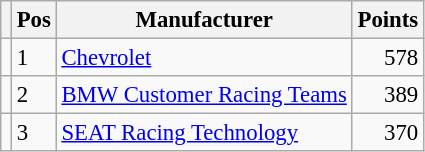<table class="wikitable" style="font-size: 95%;">
<tr>
<th></th>
<th>Pos</th>
<th>Manufacturer</th>
<th>Points</th>
</tr>
<tr>
<td align="left"></td>
<td>1</td>
<td> <a href='#'>Chevrolet</a></td>
<td align="right">578</td>
</tr>
<tr>
<td align="left"></td>
<td>2</td>
<td> <a href='#'>BMW Customer Racing Teams</a></td>
<td align="right">389</td>
</tr>
<tr>
<td align="left"></td>
<td>3</td>
<td> <a href='#'>SEAT Racing Technology</a></td>
<td align="right">370</td>
</tr>
</table>
